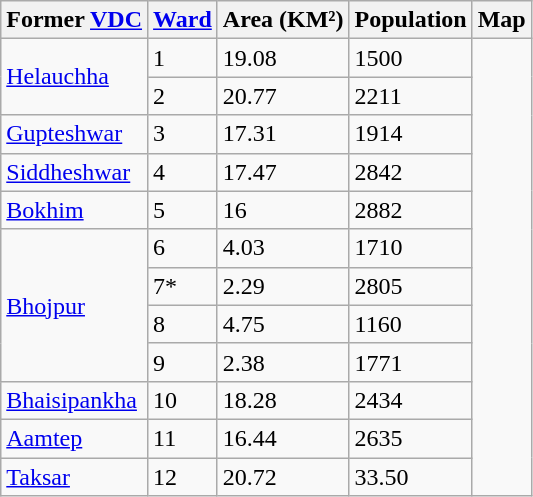<table class="wikitable">
<tr>
<th>Former <a href='#'>VDC</a></th>
<th><a href='#'>Ward</a></th>
<th>Area (KM²)</th>
<th>Population</th>
<th>Map</th>
</tr>
<tr>
<td rowspan=2><a href='#'>Helauchha</a></td>
<td>1</td>
<td>19.08</td>
<td>1500</td>
<td rowspan=12></td>
</tr>
<tr>
<td>2</td>
<td>20.77</td>
<td>2211</td>
</tr>
<tr>
<td><a href='#'>Gupteshwar</a></td>
<td>3</td>
<td>17.31</td>
<td>1914</td>
</tr>
<tr>
<td><a href='#'>Siddheshwar</a></td>
<td>4</td>
<td>17.47</td>
<td>2842</td>
</tr>
<tr>
<td><a href='#'>Bokhim</a></td>
<td>5</td>
<td>16</td>
<td>2882</td>
</tr>
<tr>
<td rowspan=4><a href='#'>Bhojpur</a></td>
<td>6</td>
<td>4.03</td>
<td>1710</td>
</tr>
<tr>
<td>7*</td>
<td>2.29</td>
<td>2805</td>
</tr>
<tr>
<td>8</td>
<td>4.75</td>
<td>1160</td>
</tr>
<tr>
<td>9</td>
<td>2.38</td>
<td>1771</td>
</tr>
<tr>
<td><a href='#'>Bhaisipankha</a></td>
<td>10</td>
<td>18.28</td>
<td>2434</td>
</tr>
<tr>
<td><a href='#'>Aamtep</a></td>
<td>11</td>
<td>16.44</td>
<td>2635</td>
</tr>
<tr>
<td><a href='#'>Taksar</a></td>
<td>12</td>
<td>20.72</td>
<td>33.50</td>
</tr>
</table>
